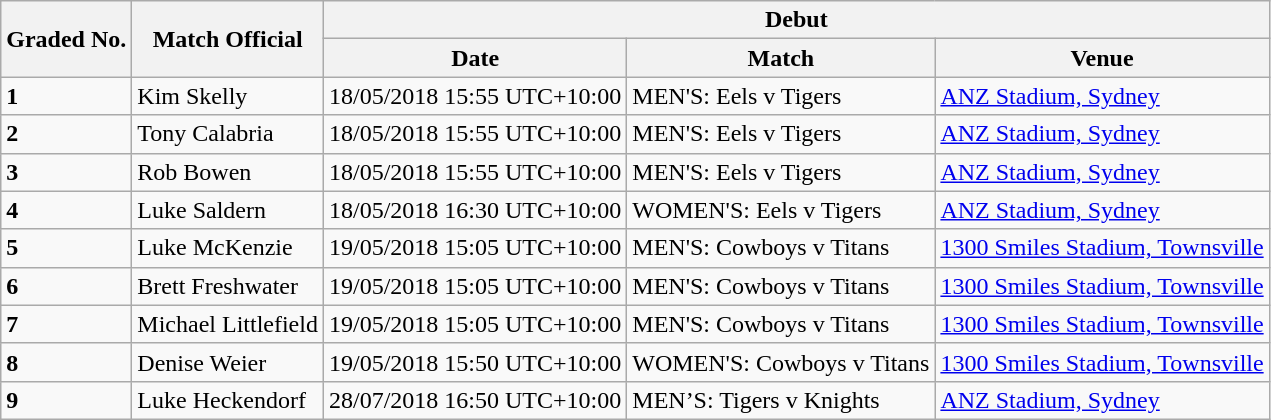<table class="wikitable sortable">
<tr>
<th rowspan="2">Graded No.</th>
<th rowspan="2">Match Official</th>
<th colspan="3">Debut</th>
</tr>
<tr>
<th>Date</th>
<th>Match</th>
<th>Venue</th>
</tr>
<tr>
<td><strong>1</strong></td>
<td>Kim Skelly</td>
<td>18/05/2018 15:55 UTC+10:00</td>
<td>MEN'S: Eels v Tigers</td>
<td><a href='#'>ANZ Stadium, Sydney</a></td>
</tr>
<tr>
<td><strong>2</strong></td>
<td>Tony Calabria</td>
<td>18/05/2018 15:55 UTC+10:00</td>
<td>MEN'S: Eels v Tigers</td>
<td><a href='#'>ANZ Stadium, Sydney</a></td>
</tr>
<tr>
<td><strong>3</strong></td>
<td>Rob Bowen</td>
<td>18/05/2018 15:55 UTC+10:00</td>
<td>MEN'S: Eels v Tigers</td>
<td><a href='#'>ANZ Stadium, Sydney</a></td>
</tr>
<tr>
<td><strong>4</strong></td>
<td>Luke Saldern</td>
<td>18/05/2018 16:30 UTC+10:00</td>
<td>WOMEN'S: Eels v Tigers</td>
<td><a href='#'>ANZ Stadium, Sydney</a></td>
</tr>
<tr>
<td><strong>5</strong></td>
<td>Luke McKenzie</td>
<td>19/05/2018 15:05 UTC+10:00</td>
<td>MEN'S: Cowboys v Titans</td>
<td><a href='#'>1300 Smiles Stadium, Townsville</a></td>
</tr>
<tr>
<td><strong>6</strong></td>
<td>Brett Freshwater</td>
<td>19/05/2018 15:05 UTC+10:00</td>
<td>MEN'S: Cowboys v Titans</td>
<td><a href='#'>1300 Smiles Stadium, Townsville</a></td>
</tr>
<tr>
<td><strong>7</strong></td>
<td>Michael Littlefield</td>
<td>19/05/2018 15:05 UTC+10:00</td>
<td>MEN'S: Cowboys v Titans</td>
<td><a href='#'>1300 Smiles Stadium, Townsville</a></td>
</tr>
<tr>
<td><strong>8</strong></td>
<td>Denise Weier</td>
<td>19/05/2018 15:50 UTC+10:00</td>
<td>WOMEN'S: Cowboys v Titans</td>
<td><a href='#'>1300 Smiles Stadium, Townsville</a></td>
</tr>
<tr>
<td><strong>9</strong></td>
<td>Luke Heckendorf</td>
<td>28/07/2018 16:50 UTC+10:00</td>
<td>MEN’S: Tigers v Knights</td>
<td><a href='#'>ANZ Stadium, Sydney</a></td>
</tr>
</table>
